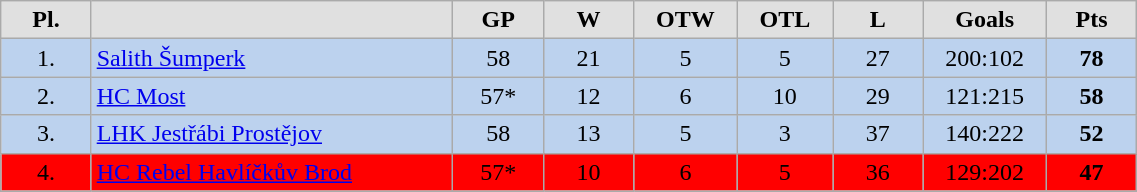<table class="wikitable" style="width:60%; text-align: center">
<tr style="font-weight:bold; background-color:#e0e0e0">
<td width="5%">Pl.</td>
<td width="20%"></td>
<td width="5%">GP</td>
<td width="5%">W</td>
<td width="5%">OTW</td>
<td width="5%">OTL</td>
<td width="5%">L</td>
<td width="5%">Goals</td>
<td width="5%">Pts</td>
</tr>
<tr style="background-color:#BCD2EE">
<td>1.</td>
<td style="text-align: left"><a href='#'>Salith Šumperk</a></td>
<td>58</td>
<td>21</td>
<td>5</td>
<td>5</td>
<td>27</td>
<td>200:102</td>
<td><strong>78</strong></td>
</tr>
<tr style="background-color:#BCD2EE">
<td>2.</td>
<td style="text-align: left"><a href='#'>HC Most</a></td>
<td>57*</td>
<td>12</td>
<td>6</td>
<td>10</td>
<td>29</td>
<td>121:215</td>
<td><strong>58</strong></td>
</tr>
<tr style="background-color:#BCD2EE">
<td>3.</td>
<td style="text-align: left"><a href='#'>LHK Jestřábi Prostějov</a></td>
<td>58</td>
<td>13</td>
<td>5</td>
<td>3</td>
<td>37</td>
<td>140:222</td>
<td><strong>52</strong></td>
</tr>
<tr style="background-color:red">
<td>4.</td>
<td style="text-align: left"><a href='#'>HC Rebel Havlíčkův Brod</a></td>
<td>57*</td>
<td>10</td>
<td>6</td>
<td>5</td>
<td>36</td>
<td>129:202</td>
<td><strong>47</strong></td>
</tr>
</table>
